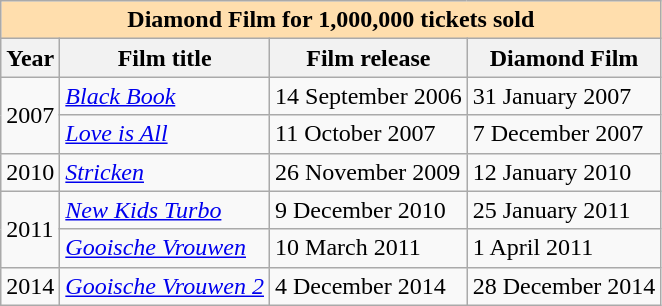<table class="wikitable">
<tr>
<th colspan="4" style="background: #ffdead;">Diamond Film for 1,000,000 tickets sold</th>
</tr>
<tr>
<th>Year</th>
<th>Film title</th>
<th>Film release</th>
<th>Diamond Film</th>
</tr>
<tr>
<td rowspan="2">2007</td>
<td><em><a href='#'>Black Book</a></em></td>
<td>14 September 2006</td>
<td>31 January 2007</td>
</tr>
<tr>
<td><em><a href='#'>Love is All</a></em></td>
<td>11 October 2007</td>
<td>7 December 2007</td>
</tr>
<tr>
<td>2010</td>
<td><em><a href='#'>Stricken</a></em></td>
<td>26 November 2009</td>
<td>12 January 2010</td>
</tr>
<tr>
<td rowspan="2">2011</td>
<td><em><a href='#'>New Kids Turbo</a></em></td>
<td>9 December 2010</td>
<td>25 January 2011</td>
</tr>
<tr>
<td><em><a href='#'>Gooische Vrouwen</a></em></td>
<td>10 March 2011</td>
<td>1 April 2011</td>
</tr>
<tr>
<td>2014</td>
<td><em><a href='#'>Gooische Vrouwen 2</a></em></td>
<td>4 December 2014</td>
<td>28 December 2014 </td>
</tr>
</table>
